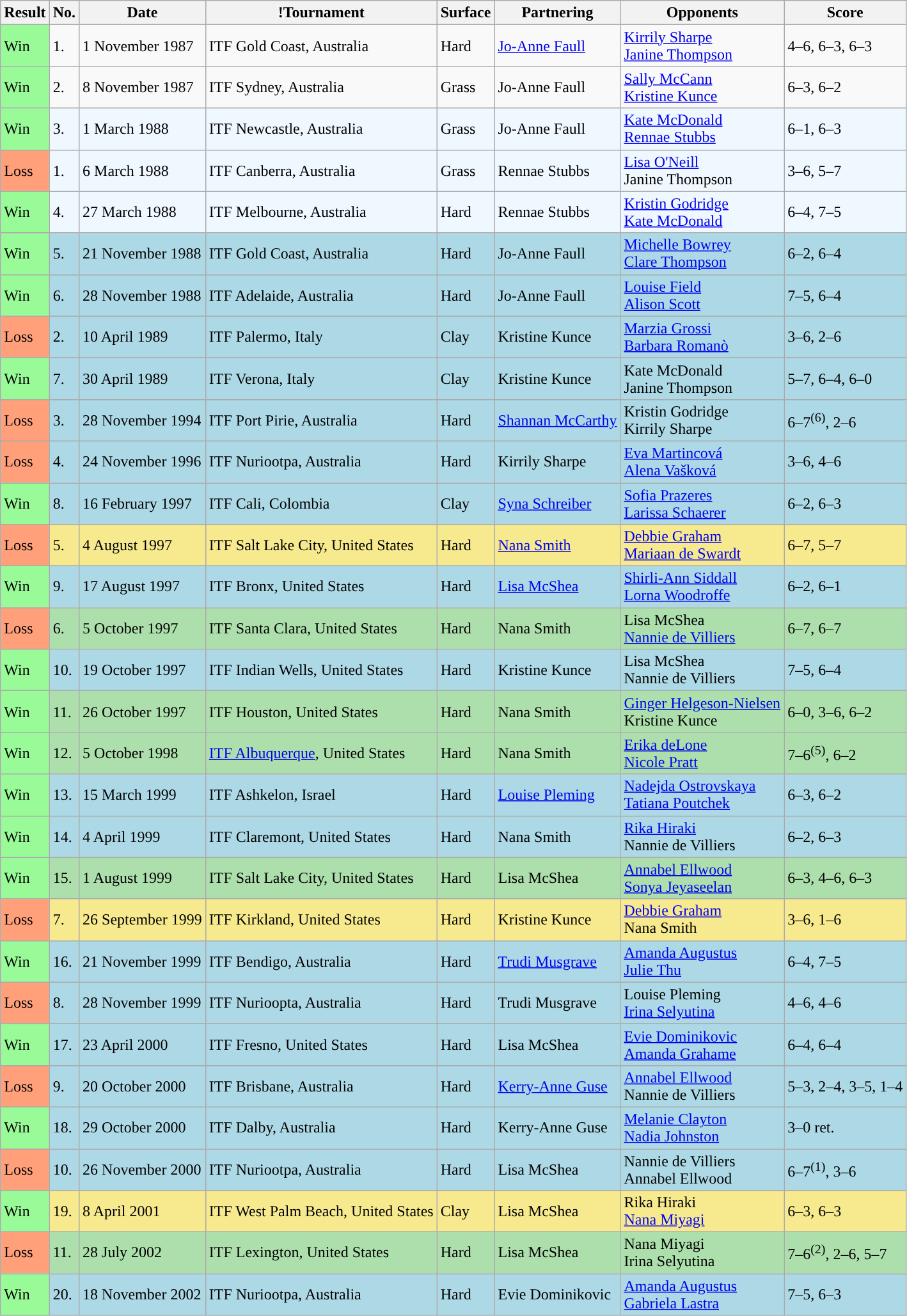<table class="sortable wikitable">
<tr>
<th span="70">Result</th>
<th span="25">No.</th>
<th span="125">Date</th>
<th span="220">!Tournament</th>
<th span="70">Surface</th>
<th span="170">Partnering</th>
<th span="170">Opponents</th>
<th class="unsortable">Score</th>
</tr>
<tr>
<td style="background:#98fb98;">Win</td>
<td>1.</td>
<td>1 November 1987</td>
<td>ITF Gold Coast, Australia</td>
<td>Hard</td>
<td> <a href='#'>Jo-Anne Faull</a></td>
<td> <a href='#'>Kirrily Sharpe</a> <br>  <a href='#'>Janine Thompson</a></td>
<td>4–6, 6–3, 6–3</td>
</tr>
<tr>
<td style="background:#98fb98;">Win</td>
<td>2.</td>
<td>8 November 1987</td>
<td>ITF Sydney, Australia</td>
<td>Grass</td>
<td> Jo-Anne Faull</td>
<td> <a href='#'>Sally McCann</a> <br>  <a href='#'>Kristine Kunce</a></td>
<td>6–3, 6–2</td>
</tr>
<tr bgcolor="#f0f8ff">
<td style="background:#98fb98;">Win</td>
<td>3.</td>
<td>1 March 1988</td>
<td>ITF Newcastle, Australia</td>
<td>Grass</td>
<td> Jo-Anne Faull</td>
<td> <a href='#'>Kate McDonald</a> <br>  <a href='#'>Rennae Stubbs</a></td>
<td>6–1, 6–3</td>
</tr>
<tr bgcolor="#f0f8ff">
<td style="background:#ffa07a;">Loss</td>
<td>1.</td>
<td>6 March 1988</td>
<td>ITF Canberra, Australia</td>
<td>Grass</td>
<td> Rennae Stubbs</td>
<td> <a href='#'>Lisa O'Neill</a> <br>  Janine Thompson</td>
<td>3–6, 5–7</td>
</tr>
<tr bgcolor="#f0f8ff">
<td style="background:#98fb98;">Win</td>
<td>4.</td>
<td>27 March 1988</td>
<td>ITF Melbourne, Australia</td>
<td>Hard</td>
<td> Rennae Stubbs</td>
<td> <a href='#'>Kristin Godridge</a> <br>  <a href='#'>Kate McDonald</a></td>
<td>6–4, 7–5</td>
</tr>
<tr style="background:lightblue;">
<td style="background:#98fb98;">Win</td>
<td>5.</td>
<td>21 November 1988</td>
<td>ITF Gold Coast, Australia</td>
<td>Hard</td>
<td> Jo-Anne Faull</td>
<td> <a href='#'>Michelle Bowrey</a> <br>  <a href='#'>Clare Thompson</a></td>
<td>6–2, 6–4</td>
</tr>
<tr style="background:lightblue;">
<td style="background:#98fb98;">Win</td>
<td>6.</td>
<td>28 November 1988</td>
<td>ITF Adelaide, Australia</td>
<td>Hard</td>
<td> Jo-Anne Faull</td>
<td> <a href='#'>Louise Field</a> <br>  <a href='#'>Alison Scott</a></td>
<td>7–5, 6–4</td>
</tr>
<tr style="background:lightblue">
<td style="background:#ffa07a;">Loss</td>
<td>2.</td>
<td>10 April 1989</td>
<td>ITF Palermo, Italy</td>
<td>Clay</td>
<td> Kristine Kunce</td>
<td> <a href='#'>Marzia Grossi</a> <br>  <a href='#'>Barbara Romanò</a></td>
<td>3–6, 2–6</td>
</tr>
<tr style="background:lightblue">
<td style="background:#98fb98;">Win</td>
<td>7.</td>
<td>30 April 1989</td>
<td>ITF Verona, Italy</td>
<td>Clay</td>
<td> Kristine Kunce</td>
<td> Kate McDonald <br>  Janine Thompson</td>
<td>5–7, 6–4, 6–0</td>
</tr>
<tr style="background:lightblue">
<td style="background:#ffa07a;">Loss</td>
<td>3.</td>
<td>28 November 1994</td>
<td>ITF Port Pirie, Australia</td>
<td>Hard</td>
<td> <a href='#'>Shannan McCarthy</a></td>
<td> Kristin Godridge <br>  Kirrily Sharpe</td>
<td>6–7<sup>(6)</sup>, 2–6</td>
</tr>
<tr style="background:lightblue;">
<td style="background:#ffa07a;">Loss</td>
<td>4.</td>
<td>24 November 1996</td>
<td>ITF Nuriootpa, Australia</td>
<td>Hard</td>
<td> Kirrily Sharpe</td>
<td> <a href='#'>Eva Martincová</a> <br>  <a href='#'>Alena Vašková</a></td>
<td>3–6, 4–6</td>
</tr>
<tr style="background:lightblue;">
<td style="background:#98fb98;">Win</td>
<td>8.</td>
<td>16 February 1997</td>
<td>ITF Cali, Colombia</td>
<td>Clay</td>
<td> <a href='#'>Syna Schreiber</a></td>
<td> <a href='#'>Sofia Prazeres</a> <br>  <a href='#'>Larissa Schaerer</a></td>
<td>6–2, 6–3</td>
</tr>
<tr style="background:#f7e98e;">
<td style="background:#ffa07a;">Loss</td>
<td>5.</td>
<td>4 August 1997</td>
<td>ITF Salt Lake City, United States</td>
<td>Hard</td>
<td> <a href='#'>Nana Smith</a></td>
<td> <a href='#'>Debbie Graham</a> <br>  <a href='#'>Mariaan de Swardt</a></td>
<td>6–7, 5–7</td>
</tr>
<tr style="background:lightblue;">
<td style="background:#98fb98;">Win</td>
<td>9.</td>
<td>17 August 1997</td>
<td>ITF Bronx, United States</td>
<td>Hard</td>
<td> <a href='#'>Lisa McShea</a></td>
<td> <a href='#'>Shirli-Ann Siddall</a> <br>  <a href='#'>Lorna Woodroffe</a></td>
<td>6–2, 6–1</td>
</tr>
<tr style="background:#addfad;">
<td style="background:#ffa07a;">Loss</td>
<td>6.</td>
<td>5 October 1997</td>
<td>ITF Santa Clara, United States</td>
<td>Hard</td>
<td> Nana Smith</td>
<td> Lisa McShea <br>  <a href='#'>Nannie de Villiers</a></td>
<td>6–7, 6–7</td>
</tr>
<tr style="background:lightblue;">
<td style="background:#98fb98;">Win</td>
<td>10.</td>
<td>19 October 1997</td>
<td>ITF Indian Wells, United States</td>
<td>Hard</td>
<td> Kristine Kunce</td>
<td> Lisa McShea <br>  Nannie de Villiers</td>
<td>7–5, 6–4</td>
</tr>
<tr style="background:#addfad;">
<td style="background:#98fb98;">Win</td>
<td>11.</td>
<td>26 October 1997</td>
<td>ITF Houston, United States</td>
<td>Hard</td>
<td> Nana Smith</td>
<td> <a href='#'>Ginger Helgeson-Nielsen</a> <br>  Kristine Kunce</td>
<td>6–0, 3–6, 6–2</td>
</tr>
<tr style="background:#addfad;">
<td style="background:#98fb98;">Win</td>
<td>12.</td>
<td>5 October 1998</td>
<td><a href='#'>ITF Albuquerque</a>, United States</td>
<td>Hard</td>
<td> Nana Smith</td>
<td> <a href='#'>Erika deLone</a> <br>  <a href='#'>Nicole Pratt</a></td>
<td>7–6<sup>(5)</sup>, 6–2</td>
</tr>
<tr style="background:lightblue;">
<td style="background:#98fb98;">Win</td>
<td>13.</td>
<td>15 March 1999</td>
<td>ITF Ashkelon, Israel</td>
<td>Hard</td>
<td> <a href='#'>Louise Pleming</a></td>
<td> <a href='#'>Nadejda Ostrovskaya</a> <br>  <a href='#'>Tatiana Poutchek</a></td>
<td>6–3, 6–2</td>
</tr>
<tr style="background:lightblue;">
<td style="background:#98fb98;">Win</td>
<td>14.</td>
<td>4 April 1999</td>
<td>ITF Claremont, United States</td>
<td>Hard</td>
<td> Nana Smith</td>
<td> <a href='#'>Rika Hiraki</a> <br>  Nannie de Villiers</td>
<td>6–2, 6–3</td>
</tr>
<tr style="background:#addfad;">
<td style="background:#98fb98;">Win</td>
<td>15.</td>
<td>1 August 1999</td>
<td>ITF Salt Lake City, United States</td>
<td>Hard</td>
<td> Lisa McShea</td>
<td> <a href='#'>Annabel Ellwood</a> <br>  <a href='#'>Sonya Jeyaseelan</a></td>
<td>6–3, 4–6, 6–3</td>
</tr>
<tr bgcolor="#F7E98E">
<td style="background:#ffa07a;">Loss</td>
<td>7.</td>
<td>26 September 1999</td>
<td>ITF Kirkland, United States</td>
<td>Hard</td>
<td> Kristine Kunce</td>
<td> <a href='#'>Debbie Graham</a> <br>  Nana Smith</td>
<td>3–6, 1–6</td>
</tr>
<tr style="background:lightblue;">
<td style="background:#98fb98;">Win</td>
<td>16.</td>
<td>21 November 1999</td>
<td>ITF Bendigo, Australia</td>
<td>Hard</td>
<td> <a href='#'>Trudi Musgrave</a></td>
<td> <a href='#'>Amanda Augustus</a> <br>  <a href='#'>Julie Thu</a></td>
<td>6–4, 7–5</td>
</tr>
<tr style="background:lightblue;">
<td style="background:#ffa07a;">Loss</td>
<td>8.</td>
<td>28 November 1999</td>
<td>ITF Nurioopta, Australia</td>
<td>Hard</td>
<td> Trudi Musgrave</td>
<td> Louise Pleming <br>  <a href='#'>Irina Selyutina</a></td>
<td>4–6, 4–6</td>
</tr>
<tr style="background:lightblue;">
<td style="background:#98fb98;">Win</td>
<td>17.</td>
<td>23 April 2000</td>
<td>ITF Fresno, United States</td>
<td>Hard</td>
<td> Lisa McShea</td>
<td> <a href='#'>Evie Dominikovic</a> <br>  <a href='#'>Amanda Grahame</a></td>
<td>6–4, 6–4</td>
</tr>
<tr style="background:lightblue;">
<td style="background:#ffa07a;">Loss</td>
<td>9.</td>
<td>20 October 2000</td>
<td>ITF Brisbane, Australia</td>
<td>Hard</td>
<td> <a href='#'>Kerry-Anne Guse</a></td>
<td> <a href='#'>Annabel Ellwood</a> <br>  Nannie de Villiers</td>
<td>5–3, 2–4, 3–5, 1–4</td>
</tr>
<tr style="background:lightblue;">
<td style="background:#98fb98;">Win</td>
<td>18.</td>
<td>29 October 2000</td>
<td>ITF Dalby, Australia</td>
<td>Hard</td>
<td> Kerry-Anne Guse</td>
<td> <a href='#'>Melanie Clayton</a> <br>  <a href='#'>Nadia Johnston</a></td>
<td>3–0 ret.</td>
</tr>
<tr style="background:lightblue;">
<td style="background:#ffa07a;">Loss</td>
<td>10.</td>
<td>26 November 2000</td>
<td>ITF Nuriootpa, Australia</td>
<td>Hard</td>
<td> Lisa McShea</td>
<td> Nannie de Villiers <br>  Annabel Ellwood</td>
<td>6–7<sup>(1)</sup>, 3–6</td>
</tr>
<tr style="background:#f7e98e;">
<td style="background:#98fb98;">Win</td>
<td>19.</td>
<td>8 April 2001</td>
<td>ITF West Palm Beach, United States</td>
<td>Clay</td>
<td> Lisa McShea</td>
<td> Rika Hiraki <br>  <a href='#'>Nana Miyagi</a></td>
<td>6–3, 6–3</td>
</tr>
<tr style="background:#addfad;">
<td style="background:#ffa07a;">Loss</td>
<td>11.</td>
<td>28 July 2002</td>
<td>ITF Lexington, United States</td>
<td>Hard</td>
<td> Lisa McShea</td>
<td> Nana Miyagi <br>  Irina Selyutina</td>
<td>7–6<sup>(2)</sup>, 2–6, 5–7</td>
</tr>
<tr style="background:lightblue;">
<td style="background:#98fb98;">Win</td>
<td>20.</td>
<td>18 November 2002</td>
<td>ITF Nuriootpa, Australia</td>
<td>Hard</td>
<td> Evie Dominikovic</td>
<td> <a href='#'>Amanda Augustus</a> <br>  <a href='#'>Gabriela Lastra</a></td>
<td>7–5, 6–3</td>
</tr>
</table>
